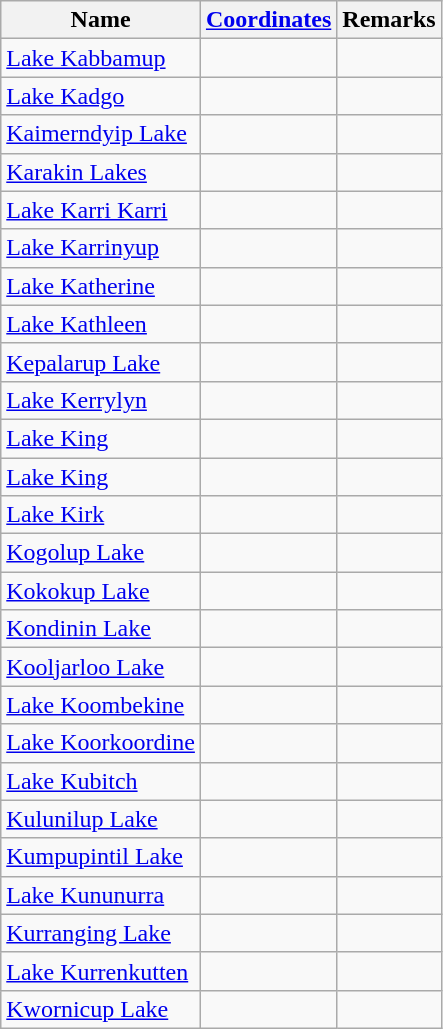<table class="wikitable">
<tr>
<th>Name</th>
<th><a href='#'>Coordinates</a></th>
<th>Remarks</th>
</tr>
<tr>
<td><a href='#'>Lake Kabbamup</a></td>
<td></td>
<td></td>
</tr>
<tr>
<td><a href='#'>Lake Kadgo</a></td>
<td></td>
<td></td>
</tr>
<tr>
<td><a href='#'>Kaimerndyip Lake</a></td>
<td></td>
<td></td>
</tr>
<tr>
<td><a href='#'>Karakin Lakes</a></td>
<td></td>
<td></td>
</tr>
<tr>
<td><a href='#'>Lake Karri Karri</a></td>
<td></td>
<td></td>
</tr>
<tr>
<td><a href='#'>Lake Karrinyup</a></td>
<td></td>
<td></td>
</tr>
<tr>
<td><a href='#'>Lake Katherine</a></td>
<td></td>
<td></td>
</tr>
<tr>
<td><a href='#'>Lake Kathleen</a></td>
<td></td>
<td></td>
</tr>
<tr>
<td><a href='#'>Kepalarup Lake</a></td>
<td></td>
<td></td>
</tr>
<tr>
<td><a href='#'>Lake Kerrylyn</a></td>
<td></td>
<td></td>
</tr>
<tr>
<td><a href='#'>Lake King</a></td>
<td></td>
<td></td>
</tr>
<tr>
<td><a href='#'>Lake King</a></td>
<td></td>
<td></td>
</tr>
<tr>
<td><a href='#'>Lake Kirk</a></td>
<td></td>
<td></td>
</tr>
<tr>
<td><a href='#'>Kogolup Lake</a></td>
<td></td>
<td></td>
</tr>
<tr>
<td><a href='#'>Kokokup Lake</a></td>
<td></td>
<td></td>
</tr>
<tr>
<td><a href='#'>Kondinin Lake</a></td>
<td></td>
<td></td>
</tr>
<tr>
<td><a href='#'>Kooljarloo Lake</a></td>
<td></td>
<td></td>
</tr>
<tr>
<td><a href='#'>Lake Koombekine</a></td>
<td></td>
<td></td>
</tr>
<tr>
<td><a href='#'>Lake Koorkoordine</a></td>
<td></td>
<td></td>
</tr>
<tr>
<td><a href='#'>Lake Kubitch</a></td>
<td></td>
<td></td>
</tr>
<tr>
<td><a href='#'>Kulunilup Lake</a></td>
<td></td>
<td></td>
</tr>
<tr>
<td><a href='#'>Kumpupintil Lake</a></td>
<td></td>
<td></td>
</tr>
<tr>
<td><a href='#'>Lake Kununurra</a></td>
<td></td>
<td></td>
</tr>
<tr>
<td><a href='#'>Kurranging Lake</a></td>
<td></td>
<td></td>
</tr>
<tr>
<td><a href='#'>Lake Kurrenkutten</a></td>
<td></td>
<td></td>
</tr>
<tr>
<td><a href='#'>Kwornicup Lake</a></td>
<td></td>
<td></td>
</tr>
</table>
